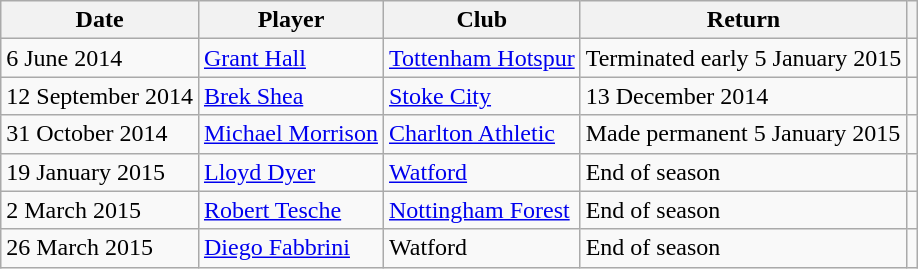<table class="wikitable" style="text-align: left">
<tr>
<th>Date</th>
<th>Player</th>
<th>Club</th>
<th>Return</th>
<th></th>
</tr>
<tr>
<td>6 June 2014</td>
<td><a href='#'>Grant Hall</a></td>
<td><a href='#'>Tottenham Hotspur</a></td>
<td>Terminated early 5 January 2015</td>
<td style=text-align:center></td>
</tr>
<tr>
<td>12 September 2014</td>
<td><a href='#'>Brek Shea</a></td>
<td><a href='#'>Stoke City</a></td>
<td>13 December 2014</td>
<td style=text-align:center></td>
</tr>
<tr>
<td>31 October 2014</td>
<td><a href='#'>Michael Morrison</a></td>
<td><a href='#'>Charlton Athletic</a></td>
<td>Made permanent 5 January 2015</td>
<td style=text-align:center></td>
</tr>
<tr>
<td>19 January 2015</td>
<td><a href='#'>Lloyd Dyer</a></td>
<td><a href='#'>Watford</a></td>
<td>End of season</td>
<td style=text-align:center></td>
</tr>
<tr>
<td>2 March 2015</td>
<td><a href='#'>Robert Tesche</a></td>
<td><a href='#'>Nottingham Forest</a></td>
<td>End of season</td>
<td style=text-align:center></td>
</tr>
<tr>
<td>26 March 2015</td>
<td><a href='#'>Diego Fabbrini</a></td>
<td>Watford</td>
<td>End of season</td>
<td style=text-align:center></td>
</tr>
</table>
